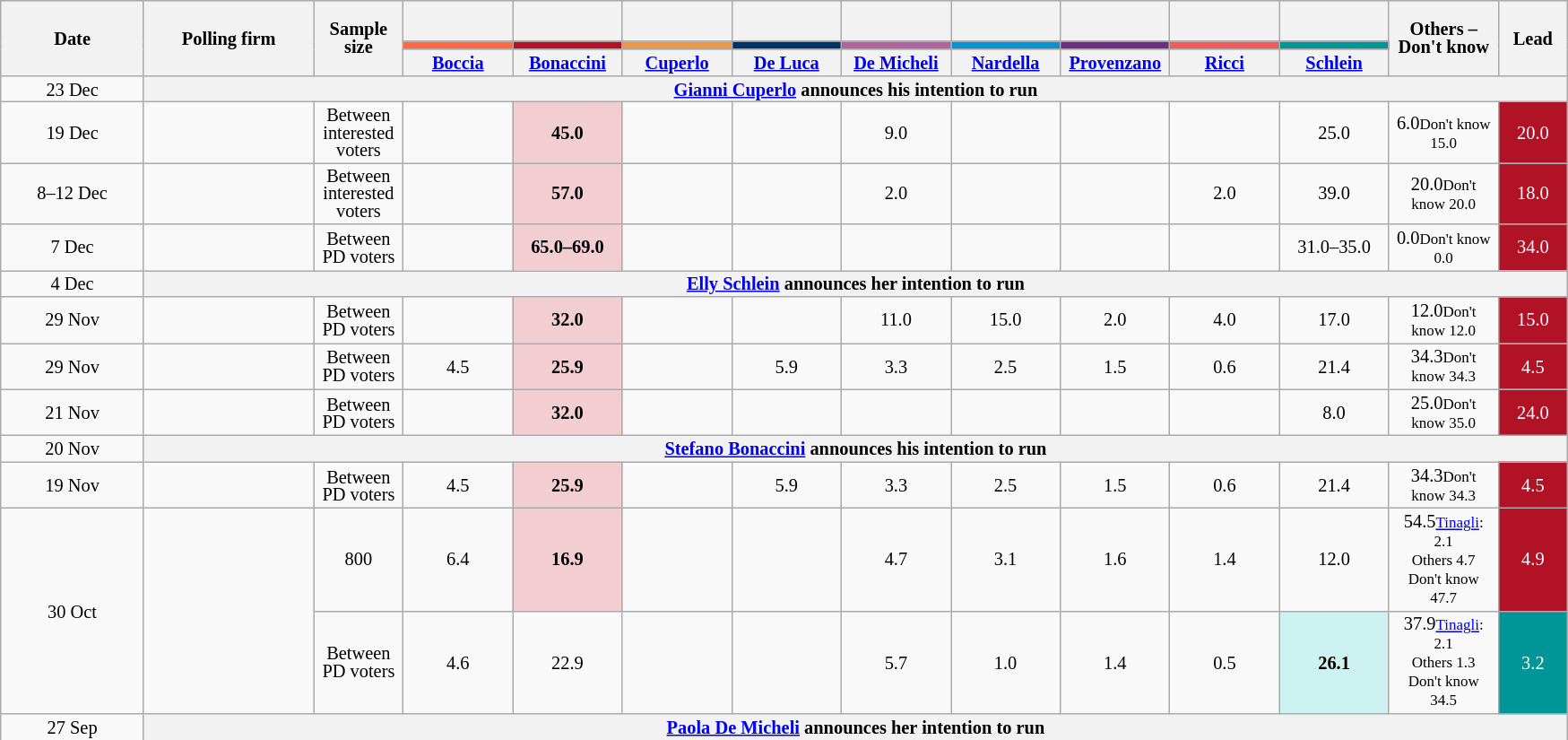<table class="wikitable collapsible collapsed" style="text-align:center;font-size:85%;line-height:13px">
<tr style="height:30px; background-color:#E9E9E9">
<th style="width:100px;" rowspan="3">Date</th>
<th style="width:120px;" rowspan="3">Polling firm</th>
<th style="width:60px;" rowspan="3">Sample size</th>
<th style="width:60px;"></th>
<th style="width:60px;"></th>
<th style="width:60px;"></th>
<th style="width:60px;"></th>
<th style="width:60px;"></th>
<th style="width:60px;"></th>
<th style="width:60px;"></th>
<th style="width:60px;"></th>
<th style="width:60px;"></th>
<th style="width:75px;" rowspan="3">Others – Don't know</th>
<th style="width:45px;" rowspan="3">Lead</th>
</tr>
<tr>
<th style="color:inherit;background:#FF6A46;"></th>
<th style="color:inherit;background:#B11226;"></th>
<th style="color:inherit;background:#EC974B;"></th>
<th style="color:inherit;background:#003366;"></th>
<th style="color:inherit;background:#B0649E;"></th>
<th style="color:inherit;background:#0892D0;"></th>
<th style="color:inherit;background:#6C3082;"></th>
<th style="color:inherit;background:#ED5B5B;"></th>
<th style="color:inherit;background:#009698;"></th>
</tr>
<tr>
<th style="width:75px;"><a href='#'>Boccia</a></th>
<th style="width:75px;"><a href='#'>Bonaccini</a></th>
<th style="width:75px;"><a href='#'>Cuperlo</a></th>
<th style="width:75px;"><a href='#'>De Luca</a></th>
<th style="width:75px;"><a href='#'>De Micheli</a></th>
<th style="width:75px;"><a href='#'>Nardella</a></th>
<th style="width:75px;"><a href='#'>Provenzano</a></th>
<th style="width:75px;"><a href='#'>Ricci</a></th>
<th style="width:75px;"><a href='#'>Schlein</a></th>
</tr>
<tr>
<td>23 Dec</td>
<th colspan="13"><a href='#'>Gianni Cuperlo</a> announces his intention to run</th>
</tr>
<tr>
<td>19 Dec</td>
<td></td>
<td>Between interested voters</td>
<td></td>
<td style="background:#F2CED3"><strong>45.0</strong></td>
<td></td>
<td></td>
<td>9.0</td>
<td></td>
<td></td>
<td></td>
<td>25.0</td>
<td>6.0<small>Don't know 15.0</small></td>
<td style="background:#B11226; color:white;">20.0</td>
</tr>
<tr>
<td>8–12 Dec</td>
<td></td>
<td>Between interested voters</td>
<td></td>
<td style="background:#F2CED3"><strong>57.0</strong></td>
<td></td>
<td></td>
<td>2.0</td>
<td></td>
<td></td>
<td>2.0</td>
<td>39.0</td>
<td>20.0<small>Don't know 20.0</small></td>
<td style="background:#B11226; color:white;">18.0</td>
</tr>
<tr>
<td>7 Dec</td>
<td></td>
<td>Between PD voters</td>
<td></td>
<td style="background:#F2CED3"><strong>65.0–69.0</strong></td>
<td></td>
<td></td>
<td></td>
<td></td>
<td></td>
<td></td>
<td>31.0–35.0</td>
<td>0.0<small>Don't know 0.0</small></td>
<td style="background:#B11226; color:white;">34.0</td>
</tr>
<tr>
<td>4 Dec</td>
<th colspan="13"><a href='#'>Elly Schlein</a> announces her intention to run</th>
</tr>
<tr>
<td>29 Nov</td>
<td></td>
<td>Between PD voters</td>
<td></td>
<td style="background:#F2CED3"><strong>32.0</strong></td>
<td></td>
<td></td>
<td>11.0</td>
<td>15.0</td>
<td>2.0</td>
<td>4.0</td>
<td>17.0</td>
<td>12.0<small>Don't know 12.0</small></td>
<td style="background:#B11226; color:white;">15.0</td>
</tr>
<tr>
<td>29 Nov</td>
<td></td>
<td>Between PD voters</td>
<td>4.5</td>
<td style="background:#F2CED3"><strong>25.9</strong></td>
<td></td>
<td>5.9</td>
<td>3.3</td>
<td>2.5</td>
<td>1.5</td>
<td>0.6</td>
<td>21.4</td>
<td>34.3<small>Don't know 34.3</small></td>
<td style="background:#B11226; color:white;">4.5</td>
</tr>
<tr>
<td>21 Nov</td>
<td></td>
<td>Between PD voters</td>
<td></td>
<td style="background:#F2CED3"><strong>32.0</strong></td>
<td></td>
<td></td>
<td></td>
<td></td>
<td></td>
<td></td>
<td>8.0</td>
<td>25.0<small>Don't know 35.0</small></td>
<td style="background:#B11226; color:white;">24.0</td>
</tr>
<tr>
<td>20 Nov</td>
<th colspan="13"><a href='#'>Stefano Bonaccini</a> announces his intention to run</th>
</tr>
<tr>
<td>19 Nov</td>
<td></td>
<td>Between PD voters</td>
<td>4.5</td>
<td style="background:#F2CED3"><strong>25.9</strong></td>
<td></td>
<td>5.9</td>
<td>3.3</td>
<td>2.5</td>
<td>1.5</td>
<td>0.6</td>
<td>21.4</td>
<td>34.3<small>Don't know 34.3</small></td>
<td style="background:#B11226; color:white;">4.5</td>
</tr>
<tr>
<td rowspan="2">30 Oct</td>
<td rowspan="2"></td>
<td>800</td>
<td>6.4</td>
<td style="background:#F2CED3"><strong>16.9</strong></td>
<td></td>
<td></td>
<td>4.7</td>
<td>3.1</td>
<td>1.6</td>
<td>1.4</td>
<td>12.0</td>
<td>54.5<small><a href='#'>Tinagli</a>: 2.1<br>Others 4.7<br>Don't know 47.7</small></td>
<td style="background:#B11226; color:white;">4.9</td>
</tr>
<tr>
<td>Between PD voters</td>
<td>4.6</td>
<td>22.9</td>
<td></td>
<td></td>
<td>5.7</td>
<td>1.0</td>
<td>1.4</td>
<td>0.5</td>
<td style="background:#CEF2F2"><strong>26.1</strong></td>
<td>37.9<small><a href='#'>Tinagli</a>: 2.1<br>Others 1.3<br>Don't know 34.5</small></td>
<td style="background:#009698; color:white;">3.2</td>
</tr>
<tr>
<td>27 Sep</td>
<th colspan="13"><a href='#'>Paola De Micheli</a> announces her intention to run</th>
</tr>
</table>
